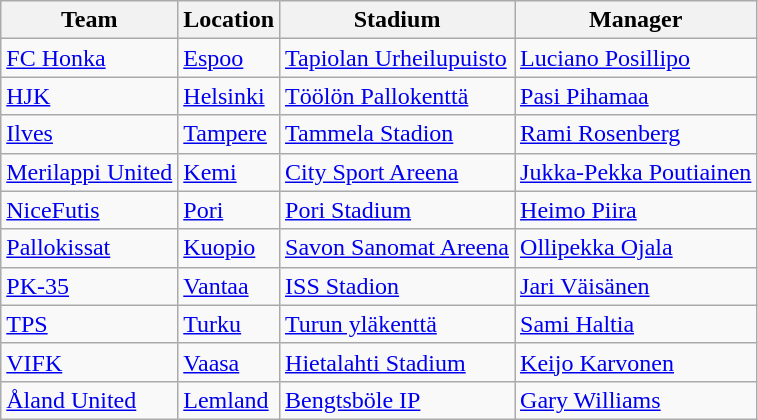<table class="wikitable">
<tr>
<th>Team</th>
<th>Location</th>
<th>Stadium</th>
<th>Manager</th>
</tr>
<tr>
<td><a href='#'>FC Honka</a></td>
<td><a href='#'>Espoo</a></td>
<td><a href='#'>Tapiolan Urheilupuisto</a></td>
<td> <a href='#'>Luciano Posillipo</a></td>
</tr>
<tr>
<td><a href='#'>HJK</a></td>
<td><a href='#'>Helsinki</a></td>
<td><a href='#'>Töölön Pallokenttä</a></td>
<td> <a href='#'>Pasi Pihamaa</a></td>
</tr>
<tr>
<td><a href='#'>Ilves</a></td>
<td><a href='#'>Tampere</a></td>
<td><a href='#'>Tammela Stadion</a></td>
<td> <a href='#'>Rami Rosenberg</a></td>
</tr>
<tr>
<td><a href='#'>Merilappi United</a></td>
<td><a href='#'>Kemi</a></td>
<td><a href='#'>City Sport Areena</a></td>
<td> <a href='#'>Jukka-Pekka Poutiainen</a></td>
</tr>
<tr>
<td><a href='#'>NiceFutis</a></td>
<td><a href='#'>Pori</a></td>
<td><a href='#'>Pori Stadium</a></td>
<td> <a href='#'>Heimo Piira</a></td>
</tr>
<tr>
<td><a href='#'>Pallokissat</a></td>
<td><a href='#'>Kuopio</a></td>
<td><a href='#'>Savon Sanomat Areena</a></td>
<td> <a href='#'>Ollipekka Ojala</a></td>
</tr>
<tr>
<td><a href='#'>PK-35</a></td>
<td><a href='#'>Vantaa</a></td>
<td><a href='#'>ISS Stadion</a></td>
<td> <a href='#'>Jari Väisänen</a></td>
</tr>
<tr>
<td><a href='#'>TPS</a></td>
<td><a href='#'>Turku</a></td>
<td><a href='#'>Turun yläkenttä</a></td>
<td> <a href='#'>Sami Haltia</a></td>
</tr>
<tr>
<td><a href='#'>VIFK</a></td>
<td><a href='#'>Vaasa</a></td>
<td><a href='#'>Hietalahti Stadium</a></td>
<td> <a href='#'>Keijo Karvonen</a></td>
</tr>
<tr>
<td><a href='#'>Åland United</a></td>
<td><a href='#'>Lemland</a></td>
<td><a href='#'>Bengtsböle IP</a></td>
<td> <a href='#'>Gary Williams</a></td>
</tr>
</table>
